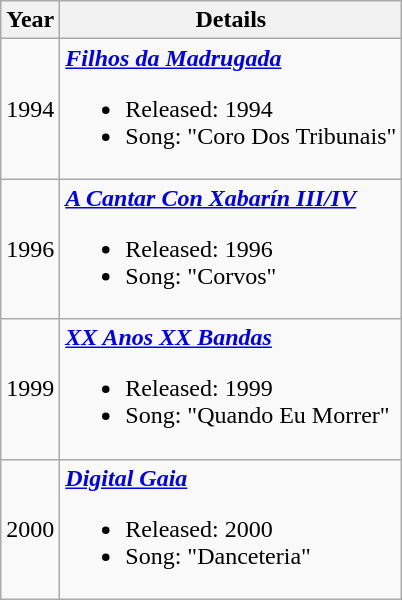<table class="wikitable">
<tr>
<th>Year</th>
<th>Details</th>
</tr>
<tr>
<td>1994</td>
<td><strong><em><a href='#'>Filhos da Madrugada</a></em></strong><br><ul><li>Released: 1994</li><li>Song: "Coro Dos Tribunais"</li></ul></td>
</tr>
<tr>
<td>1996</td>
<td><strong><em><a href='#'>A Cantar Con Xabarín III/IV</a></em></strong><br><ul><li>Released: 1996</li><li>Song: "Corvos"</li></ul></td>
</tr>
<tr>
<td>1999</td>
<td><strong><em><a href='#'>XX Anos XX Bandas</a></em></strong><br><ul><li>Released: 1999</li><li>Song: "Quando Eu Morrer"</li></ul></td>
</tr>
<tr>
<td>2000</td>
<td><strong><em><a href='#'>Digital Gaia</a></em></strong><br><ul><li>Released: 2000</li><li>Song: "Danceteria"</li></ul></td>
</tr>
</table>
